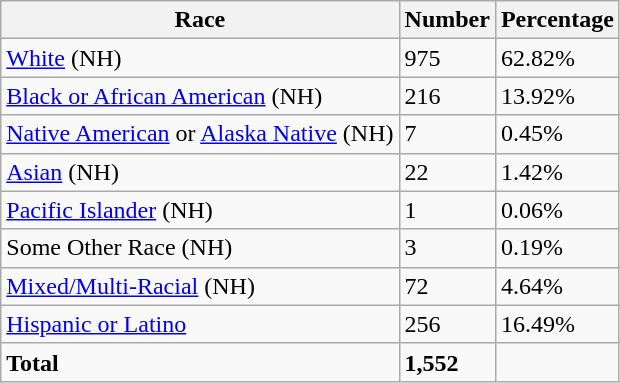<table class="wikitable">
<tr>
<th>Race</th>
<th>Number</th>
<th>Percentage</th>
</tr>
<tr>
<td><a href='#'>White</a> (NH)</td>
<td>975</td>
<td>62.82%</td>
</tr>
<tr>
<td><a href='#'>Black or African American</a> (NH)</td>
<td>216</td>
<td>13.92%</td>
</tr>
<tr>
<td><a href='#'>Native American</a> or <a href='#'>Alaska Native</a> (NH)</td>
<td>7</td>
<td>0.45%</td>
</tr>
<tr>
<td><a href='#'>Asian</a> (NH)</td>
<td>22</td>
<td>1.42%</td>
</tr>
<tr>
<td><a href='#'>Pacific Islander</a> (NH)</td>
<td>1</td>
<td>0.06%</td>
</tr>
<tr>
<td>Some Other Race (NH)</td>
<td>3</td>
<td>0.19%</td>
</tr>
<tr>
<td><a href='#'>Mixed/Multi-Racial</a> (NH)</td>
<td>72</td>
<td>4.64%</td>
</tr>
<tr>
<td><a href='#'>Hispanic or Latino</a></td>
<td>256</td>
<td>16.49%</td>
</tr>
<tr>
<td><strong>Total</strong></td>
<td><strong>1,552</strong></td>
<td></td>
</tr>
</table>
